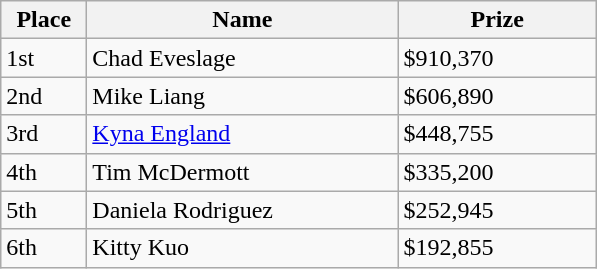<table class="wikitable">
<tr>
<th style="width:50px;">Place</th>
<th style="width:200px;">Name</th>
<th style="width:125px;">Prize</th>
</tr>
<tr>
<td>1st</td>
<td> Chad Eveslage</td>
<td>$910,370</td>
</tr>
<tr>
<td>2nd</td>
<td> Mike Liang</td>
<td>$606,890</td>
</tr>
<tr>
<td>3rd</td>
<td> <a href='#'>Kyna England</a></td>
<td>$448,755</td>
</tr>
<tr>
<td>4th</td>
<td> Tim McDermott</td>
<td>$335,200</td>
</tr>
<tr>
<td>5th</td>
<td>  Daniela Rodriguez</td>
<td>$252,945</td>
</tr>
<tr>
<td>6th</td>
<td> Kitty Kuo</td>
<td>$192,855</td>
</tr>
</table>
